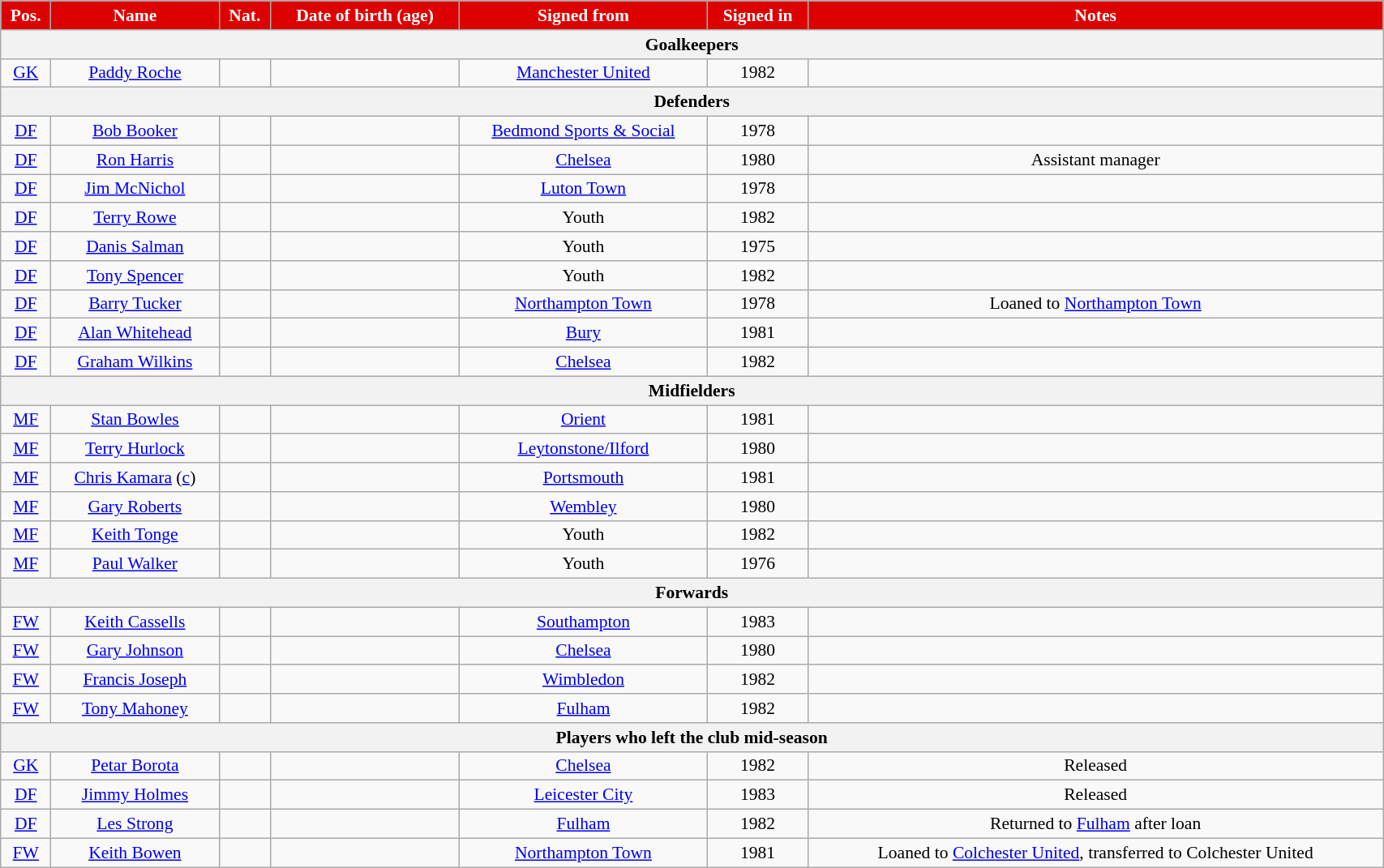<table class="wikitable" style="text-align:center; font-size:90%; width:90%;">
<tr>
<th style="background:#d00; color:white; text-align:center;">Pos.</th>
<th style="background:#d00; color:white; text-align:center;">Name</th>
<th style="background:#d00; color:white; text-align:center;">Nat.</th>
<th style="background:#d00; color:white; text-align:center;">Date of birth (age)</th>
<th style="background:#d00; color:white; text-align:center;">Signed from</th>
<th style="background:#d00; color:white; text-align:center;">Signed in</th>
<th style="background:#d00; color:white; text-align:center;">Notes</th>
</tr>
<tr>
<th colspan="7">Goalkeepers</th>
</tr>
<tr>
<td><a href='#'>GK</a></td>
<td><a href='#'>Paddy Roche</a></td>
<td></td>
<td></td>
<td><a href='#'>Manchester United</a></td>
<td>1982</td>
<td></td>
</tr>
<tr>
<th colspan="7">Defenders</th>
</tr>
<tr>
<td><a href='#'>DF</a></td>
<td><a href='#'>Bob Booker</a></td>
<td></td>
<td></td>
<td><a href='#'>Bedmond Sports & Social</a></td>
<td>1978</td>
<td></td>
</tr>
<tr>
<td><a href='#'>DF</a></td>
<td><a href='#'>Ron Harris</a></td>
<td></td>
<td></td>
<td><a href='#'>Chelsea</a></td>
<td>1980</td>
<td>Assistant manager</td>
</tr>
<tr>
<td><a href='#'>DF</a></td>
<td><a href='#'>Jim McNichol</a></td>
<td></td>
<td></td>
<td><a href='#'>Luton Town</a></td>
<td>1978</td>
<td></td>
</tr>
<tr>
<td><a href='#'>DF</a></td>
<td><a href='#'>Terry Rowe</a></td>
<td></td>
<td></td>
<td>Youth</td>
<td>1982</td>
<td></td>
</tr>
<tr>
<td><a href='#'>DF</a></td>
<td><a href='#'>Danis Salman</a></td>
<td></td>
<td></td>
<td>Youth</td>
<td>1975</td>
<td></td>
</tr>
<tr>
<td><a href='#'>DF</a></td>
<td><a href='#'>Tony Spencer</a></td>
<td></td>
<td></td>
<td>Youth</td>
<td>1982</td>
<td></td>
</tr>
<tr>
<td><a href='#'>DF</a></td>
<td><a href='#'>Barry Tucker</a></td>
<td></td>
<td></td>
<td><a href='#'>Northampton Town</a></td>
<td>1978</td>
<td>Loaned to <a href='#'>Northampton Town</a></td>
</tr>
<tr>
<td><a href='#'>DF</a></td>
<td><a href='#'>Alan Whitehead</a></td>
<td></td>
<td></td>
<td><a href='#'>Bury</a></td>
<td>1981</td>
<td></td>
</tr>
<tr>
<td><a href='#'>DF</a></td>
<td><a href='#'>Graham Wilkins</a></td>
<td></td>
<td></td>
<td><a href='#'>Chelsea</a></td>
<td>1982</td>
<td></td>
</tr>
<tr>
<th colspan="7">Midfielders</th>
</tr>
<tr>
<td><a href='#'>MF</a></td>
<td><a href='#'>Stan Bowles</a></td>
<td></td>
<td></td>
<td><a href='#'>Orient</a></td>
<td>1981</td>
<td></td>
</tr>
<tr>
<td><a href='#'>MF</a></td>
<td><a href='#'>Terry Hurlock</a></td>
<td></td>
<td></td>
<td><a href='#'>Leytonstone/Ilford</a></td>
<td>1980</td>
<td></td>
</tr>
<tr>
<td><a href='#'>MF</a></td>
<td><a href='#'>Chris Kamara</a> (<a href='#'>c</a>)</td>
<td></td>
<td></td>
<td><a href='#'>Portsmouth</a></td>
<td>1981</td>
<td></td>
</tr>
<tr>
<td><a href='#'>MF</a></td>
<td><a href='#'>Gary Roberts</a></td>
<td></td>
<td></td>
<td><a href='#'>Wembley</a></td>
<td>1980</td>
<td></td>
</tr>
<tr>
<td><a href='#'>MF</a></td>
<td><a href='#'>Keith Tonge</a></td>
<td></td>
<td></td>
<td>Youth</td>
<td>1982</td>
<td></td>
</tr>
<tr>
<td><a href='#'>MF</a></td>
<td><a href='#'>Paul Walker</a></td>
<td></td>
<td></td>
<td>Youth</td>
<td>1976</td>
<td></td>
</tr>
<tr>
<th colspan="7">Forwards</th>
</tr>
<tr>
<td><a href='#'>FW</a></td>
<td><a href='#'>Keith Cassells</a></td>
<td></td>
<td></td>
<td><a href='#'>Southampton</a></td>
<td>1983</td>
<td></td>
</tr>
<tr>
<td><a href='#'>FW</a></td>
<td><a href='#'>Gary Johnson</a></td>
<td></td>
<td></td>
<td><a href='#'>Chelsea</a></td>
<td>1980</td>
<td></td>
</tr>
<tr>
<td><a href='#'>FW</a></td>
<td><a href='#'>Francis Joseph</a></td>
<td></td>
<td></td>
<td><a href='#'>Wimbledon</a></td>
<td>1982</td>
<td></td>
</tr>
<tr>
<td><a href='#'>FW</a></td>
<td><a href='#'>Tony Mahoney</a></td>
<td></td>
<td></td>
<td><a href='#'>Fulham</a></td>
<td>1982</td>
<td></td>
</tr>
<tr>
<th colspan="7">Players who left the club mid-season</th>
</tr>
<tr>
<td><a href='#'>GK</a></td>
<td><a href='#'>Petar Borota</a></td>
<td><em></em></td>
<td></td>
<td><a href='#'>Chelsea</a></td>
<td>1982</td>
<td>Released</td>
</tr>
<tr>
<td><a href='#'>DF</a></td>
<td><a href='#'>Jimmy Holmes</a></td>
<td></td>
<td></td>
<td><a href='#'>Leicester City</a></td>
<td>1983</td>
<td>Released</td>
</tr>
<tr>
<td><a href='#'>DF</a></td>
<td><a href='#'>Les Strong</a></td>
<td></td>
<td></td>
<td><a href='#'>Fulham</a></td>
<td>1982</td>
<td>Returned to <a href='#'>Fulham</a> after loan</td>
</tr>
<tr>
<td><a href='#'>FW</a></td>
<td><a href='#'>Keith Bowen</a></td>
<td></td>
<td></td>
<td><a href='#'>Northampton Town</a></td>
<td>1981</td>
<td>Loaned to <a href='#'>Colchester United</a>, transferred to Colchester United</td>
</tr>
</table>
